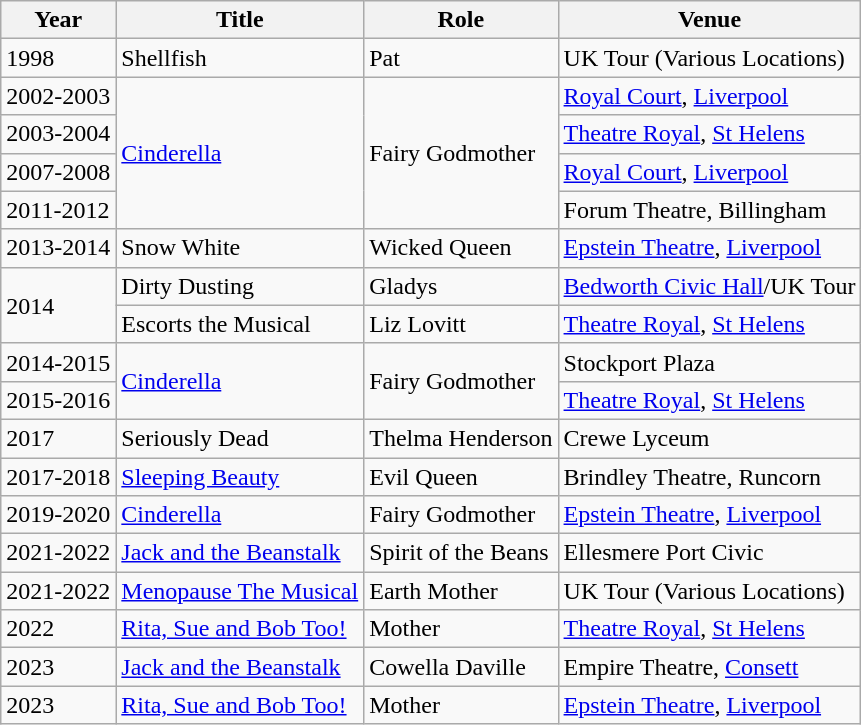<table class=wikitable>
<tr>
<th>Year</th>
<th>Title</th>
<th>Role</th>
<th>Venue</th>
</tr>
<tr>
<td>1998</td>
<td>Shellfish</td>
<td>Pat</td>
<td>UK Tour (Various Locations)</td>
</tr>
<tr>
<td>2002-2003</td>
<td rowspan=4><a href='#'>Cinderella</a></td>
<td rowspan=4>Fairy Godmother</td>
<td><a href='#'>Royal Court</a>, <a href='#'>Liverpool</a></td>
</tr>
<tr>
<td>2003-2004</td>
<td><a href='#'>Theatre Royal</a>, <a href='#'>St Helens</a></td>
</tr>
<tr>
<td>2007-2008</td>
<td><a href='#'>Royal Court</a>, <a href='#'>Liverpool</a></td>
</tr>
<tr>
<td>2011-2012</td>
<td>Forum Theatre, Billingham</td>
</tr>
<tr>
<td>2013-2014</td>
<td>Snow White</td>
<td>Wicked Queen</td>
<td><a href='#'>Epstein Theatre</a>, <a href='#'>Liverpool</a></td>
</tr>
<tr>
<td Rowspan=2>2014</td>
<td>Dirty Dusting</td>
<td>Gladys</td>
<td><a href='#'>Bedworth Civic Hall</a>/UK Tour</td>
</tr>
<tr>
<td>Escorts the Musical</td>
<td>Liz Lovitt</td>
<td><a href='#'>Theatre Royal</a>, <a href='#'>St Helens</a></td>
</tr>
<tr>
<td>2014-2015</td>
<td Rowspan=2><a href='#'>Cinderella</a></td>
<td Rowspan=2>Fairy Godmother</td>
<td>Stockport Plaza</td>
</tr>
<tr>
<td>2015-2016</td>
<td><a href='#'>Theatre Royal</a>, <a href='#'>St Helens</a></td>
</tr>
<tr>
<td>2017</td>
<td>Seriously Dead</td>
<td>Thelma Henderson</td>
<td>Crewe Lyceum</td>
</tr>
<tr>
<td>2017-2018</td>
<td><a href='#'>Sleeping Beauty</a></td>
<td>Evil Queen</td>
<td>Brindley Theatre, Runcorn</td>
</tr>
<tr>
<td>2019-2020</td>
<td><a href='#'>Cinderella</a></td>
<td>Fairy Godmother</td>
<td><a href='#'>Epstein Theatre</a>, <a href='#'>Liverpool</a></td>
</tr>
<tr>
<td>2021-2022</td>
<td><a href='#'>Jack and the Beanstalk</a></td>
<td>Spirit of the Beans</td>
<td>Ellesmere Port Civic</td>
</tr>
<tr>
<td>2021-2022</td>
<td><a href='#'>Menopause The Musical</a></td>
<td>Earth Mother</td>
<td>UK Tour (Various Locations)</td>
</tr>
<tr>
<td>2022</td>
<td><a href='#'>Rita, Sue and Bob Too!</a></td>
<td>Mother</td>
<td><a href='#'>Theatre Royal</a>, <a href='#'>St Helens</a></td>
</tr>
<tr>
<td>2023</td>
<td><a href='#'>Jack and the Beanstalk</a></td>
<td>Cowella Daville</td>
<td>Empire Theatre, <a href='#'>Consett</a></td>
</tr>
<tr>
<td>2023</td>
<td><a href='#'>Rita, Sue and Bob Too!</a></td>
<td>Mother</td>
<td><a href='#'>Epstein Theatre</a>, <a href='#'>Liverpool</a></td>
</tr>
</table>
